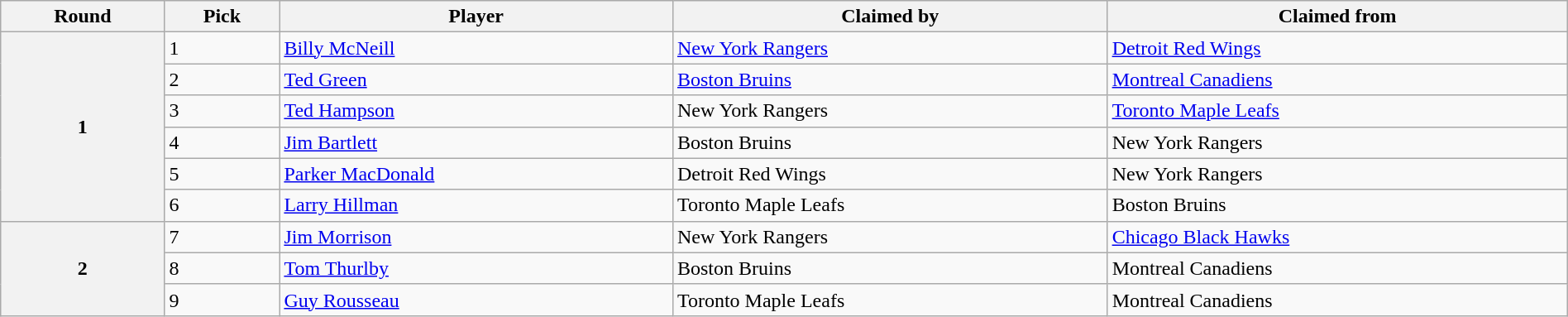<table class="wikitable" style="width: 100%">
<tr>
<th scope="col">Round</th>
<th scope="col">Pick</th>
<th scope="col">Player</th>
<th scope="col">Claimed by</th>
<th scope="col">Claimed from</th>
</tr>
<tr>
<th scope="row" rowspan="6">1</th>
<td>1</td>
<td><a href='#'>Billy McNeill</a></td>
<td><a href='#'>New York Rangers</a></td>
<td><a href='#'>Detroit Red Wings</a></td>
</tr>
<tr>
<td>2</td>
<td><a href='#'>Ted Green</a></td>
<td><a href='#'>Boston Bruins</a></td>
<td><a href='#'>Montreal Canadiens</a></td>
</tr>
<tr>
<td>3</td>
<td><a href='#'>Ted Hampson</a></td>
<td>New York Rangers</td>
<td><a href='#'>Toronto Maple Leafs</a></td>
</tr>
<tr>
<td>4</td>
<td><a href='#'>Jim Bartlett</a></td>
<td>Boston Bruins</td>
<td>New York Rangers</td>
</tr>
<tr>
<td>5</td>
<td><a href='#'>Parker MacDonald</a></td>
<td>Detroit Red Wings</td>
<td>New York Rangers</td>
</tr>
<tr>
<td>6</td>
<td><a href='#'>Larry Hillman</a></td>
<td>Toronto Maple Leafs</td>
<td>Boston Bruins</td>
</tr>
<tr>
<th scope="row" rowspan="3">2</th>
<td>7</td>
<td><a href='#'>Jim Morrison</a></td>
<td>New York Rangers</td>
<td><a href='#'>Chicago Black Hawks</a></td>
</tr>
<tr>
<td>8</td>
<td><a href='#'>Tom Thurlby</a></td>
<td>Boston Bruins</td>
<td>Montreal Canadiens</td>
</tr>
<tr>
<td>9</td>
<td><a href='#'>Guy Rousseau</a></td>
<td>Toronto Maple Leafs</td>
<td>Montreal Canadiens</td>
</tr>
</table>
